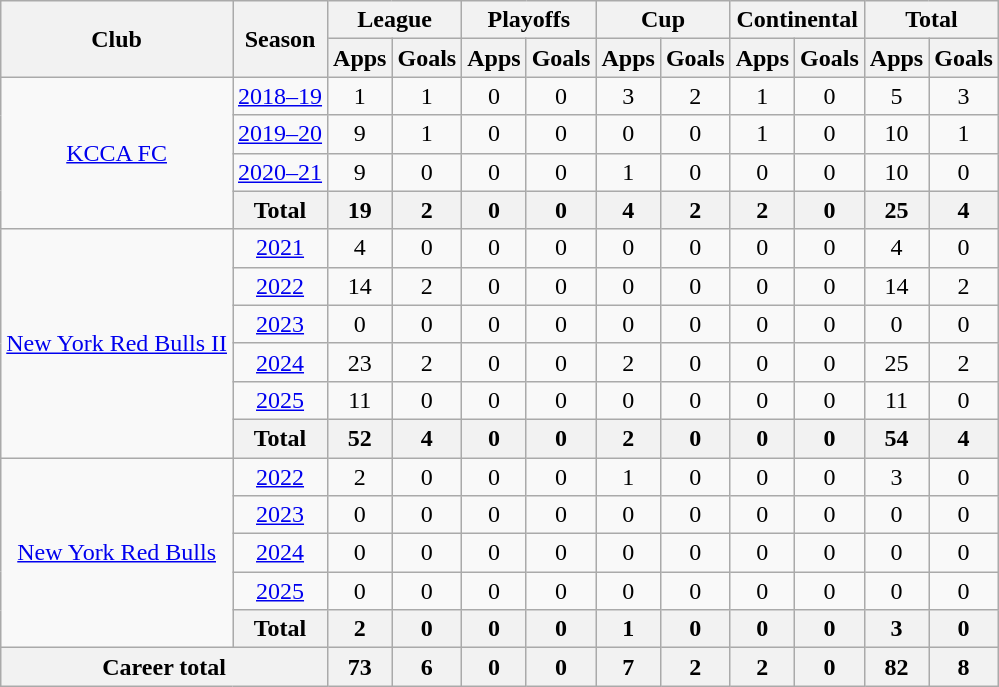<table class="wikitable" style="text-align: center;">
<tr>
<th rowspan="2">Club</th>
<th rowspan="2">Season</th>
<th colspan="2">League</th>
<th colspan="2">Playoffs</th>
<th colspan="2">Cup</th>
<th colspan="2">Continental</th>
<th colspan="2">Total</th>
</tr>
<tr>
<th>Apps</th>
<th>Goals</th>
<th>Apps</th>
<th>Goals</th>
<th>Apps</th>
<th>Goals</th>
<th>Apps</th>
<th>Goals</th>
<th>Apps</th>
<th>Goals</th>
</tr>
<tr>
<td rowspan="4"><a href='#'>KCCA FC</a></td>
<td><a href='#'>2018–19</a></td>
<td>1</td>
<td>1</td>
<td>0</td>
<td>0</td>
<td>3</td>
<td>2</td>
<td>1</td>
<td>0</td>
<td>5</td>
<td>3</td>
</tr>
<tr>
<td><a href='#'>2019–20</a></td>
<td>9</td>
<td>1</td>
<td>0</td>
<td>0</td>
<td>0</td>
<td>0</td>
<td>1</td>
<td>0</td>
<td>10</td>
<td>1</td>
</tr>
<tr>
<td><a href='#'>2020–21</a></td>
<td>9</td>
<td>0</td>
<td>0</td>
<td>0</td>
<td>1</td>
<td>0</td>
<td>0</td>
<td>0</td>
<td>10</td>
<td>0</td>
</tr>
<tr>
<th colspan="1">Total</th>
<th>19</th>
<th>2</th>
<th>0</th>
<th>0</th>
<th>4</th>
<th>2</th>
<th>2</th>
<th>0</th>
<th>25</th>
<th>4</th>
</tr>
<tr>
<td rowspan="6"><a href='#'>New York Red Bulls II</a></td>
<td><a href='#'>2021</a></td>
<td>4</td>
<td>0</td>
<td>0</td>
<td>0</td>
<td>0</td>
<td>0</td>
<td>0</td>
<td>0</td>
<td>4</td>
<td>0</td>
</tr>
<tr>
<td><a href='#'>2022</a></td>
<td>14</td>
<td>2</td>
<td>0</td>
<td>0</td>
<td>0</td>
<td>0</td>
<td>0</td>
<td>0</td>
<td>14</td>
<td>2</td>
</tr>
<tr>
<td><a href='#'>2023</a></td>
<td>0</td>
<td>0</td>
<td>0</td>
<td>0</td>
<td>0</td>
<td>0</td>
<td>0</td>
<td>0</td>
<td>0</td>
<td>0</td>
</tr>
<tr>
<td><a href='#'>2024</a></td>
<td>23</td>
<td>2</td>
<td>0</td>
<td>0</td>
<td>2</td>
<td>0</td>
<td>0</td>
<td>0</td>
<td>25</td>
<td>2</td>
</tr>
<tr>
<td><a href='#'>2025</a></td>
<td>11</td>
<td>0</td>
<td>0</td>
<td>0</td>
<td>0</td>
<td>0</td>
<td>0</td>
<td>0</td>
<td>11</td>
<td>0</td>
</tr>
<tr>
<th colspan="1">Total</th>
<th>52</th>
<th>4</th>
<th>0</th>
<th>0</th>
<th>2</th>
<th>0</th>
<th>0</th>
<th>0</th>
<th>54</th>
<th>4</th>
</tr>
<tr>
<td rowspan="5"><a href='#'>New York Red Bulls</a></td>
<td><a href='#'>2022</a></td>
<td>2</td>
<td>0</td>
<td>0</td>
<td>0</td>
<td>1</td>
<td>0</td>
<td>0</td>
<td>0</td>
<td>3</td>
<td>0</td>
</tr>
<tr>
<td><a href='#'>2023</a></td>
<td>0</td>
<td>0</td>
<td>0</td>
<td>0</td>
<td>0</td>
<td>0</td>
<td>0</td>
<td>0</td>
<td>0</td>
<td>0</td>
</tr>
<tr>
<td><a href='#'>2024</a></td>
<td>0</td>
<td>0</td>
<td>0</td>
<td>0</td>
<td>0</td>
<td>0</td>
<td>0</td>
<td>0</td>
<td>0</td>
<td>0</td>
</tr>
<tr>
<td><a href='#'>2025</a></td>
<td>0</td>
<td>0</td>
<td>0</td>
<td>0</td>
<td>0</td>
<td>0</td>
<td>0</td>
<td>0</td>
<td>0</td>
<td>0</td>
</tr>
<tr>
<th colspan="1">Total</th>
<th>2</th>
<th>0</th>
<th>0</th>
<th>0</th>
<th>1</th>
<th>0</th>
<th>0</th>
<th>0</th>
<th>3</th>
<th>0</th>
</tr>
<tr>
<th colspan="2">Career total</th>
<th>73</th>
<th>6</th>
<th>0</th>
<th>0</th>
<th>7</th>
<th>2</th>
<th>2</th>
<th>0</th>
<th>82</th>
<th>8</th>
</tr>
</table>
